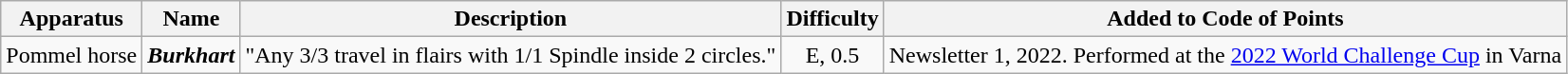<table class="wikitable">
<tr>
<th scope="col">Apparatus</th>
<th scope="col">Name</th>
<th scope="col">Description</th>
<th scope="col">Difficulty</th>
<th scope="col">Added to Code of Points</th>
</tr>
<tr>
<td>Pommel horse</td>
<td><strong><em>Burkhart</em></strong></td>
<td>"Any 3/3 travel in flairs with 1/1 Spindle inside 2 circles."</td>
<td align=center>E, 0.5</td>
<td>Newsletter 1, 2022. Performed at the <a href='#'>2022 World Challenge Cup</a> in Varna</td>
</tr>
</table>
